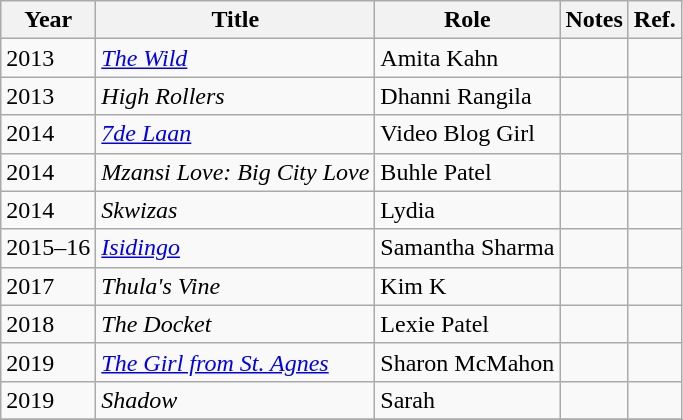<table class="wikitable">
<tr>
<th>Year</th>
<th>Title</th>
<th>Role</th>
<th>Notes</th>
<th>Ref.</th>
</tr>
<tr>
<td>2013</td>
<td><em><a href='#'>The Wild</a></em></td>
<td>Amita Kahn</td>
<td></td>
<td></td>
</tr>
<tr>
<td>2013</td>
<td><em>High Rollers</em></td>
<td>Dhanni Rangila</td>
<td></td>
<td></td>
</tr>
<tr>
<td>2014</td>
<td><em><a href='#'>7de Laan</a></em></td>
<td>Video Blog Girl</td>
<td></td>
<td></td>
</tr>
<tr>
<td>2014</td>
<td><em>Mzansi Love: Big City Love</em></td>
<td>Buhle Patel</td>
<td></td>
<td></td>
</tr>
<tr>
<td>2014</td>
<td><em>Skwizas</em></td>
<td>Lydia</td>
<td></td>
<td></td>
</tr>
<tr>
<td>2015–16</td>
<td><em><a href='#'>Isidingo</a></em></td>
<td>Samantha Sharma</td>
<td></td>
<td></td>
</tr>
<tr>
<td>2017</td>
<td><em>Thula's Vine</em></td>
<td>Kim K</td>
<td></td>
<td></td>
</tr>
<tr>
<td>2018</td>
<td><em>The Docket</em></td>
<td>Lexie Patel</td>
<td></td>
<td></td>
</tr>
<tr>
<td>2019</td>
<td><em><a href='#'>The Girl from St. Agnes</a></em></td>
<td>Sharon McMahon</td>
<td></td>
<td></td>
</tr>
<tr>
<td>2019</td>
<td><em>Shadow</em></td>
<td>Sarah</td>
<td></td>
<td></td>
</tr>
<tr>
</tr>
</table>
